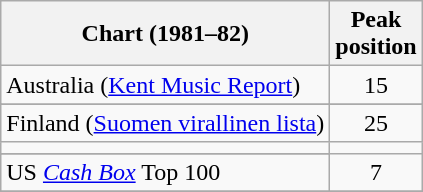<table class="wikitable sortable">
<tr>
<th>Chart (1981–82)</th>
<th>Peak<br>position</th>
</tr>
<tr>
<td>Australia (<a href='#'>Kent Music Report</a>)</td>
<td style="text-align:center;">15</td>
</tr>
<tr>
</tr>
<tr>
</tr>
<tr>
</tr>
<tr>
<td>Finland (<a href='#'>Suomen virallinen lista</a>)</td>
<td style="text-align:center;">25</td>
</tr>
<tr>
<td></td>
</tr>
<tr>
</tr>
<tr>
</tr>
<tr>
</tr>
<tr>
</tr>
<tr>
</tr>
<tr>
</tr>
<tr>
</tr>
<tr>
</tr>
<tr>
<td>US <em><a href='#'>Cash Box</a></em> Top 100</td>
<td style="text-align:center;">7</td>
</tr>
<tr>
</tr>
</table>
